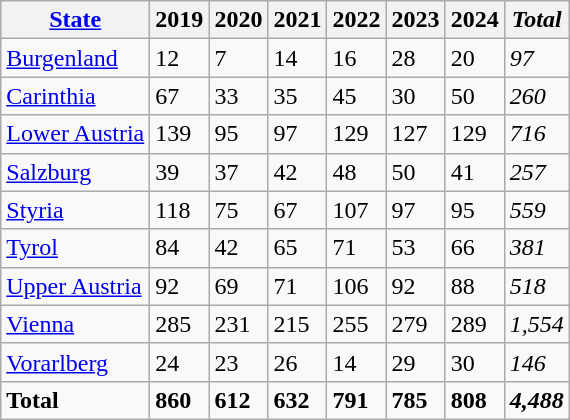<table class="wikitable" style="text-align:left">
<tr>
<th><a href='#'>State</a></th>
<th>2019</th>
<th>2020</th>
<th>2021</th>
<th>2022</th>
<th>2023</th>
<th>2024</th>
<th><em>Total</em></th>
</tr>
<tr>
<td><a href='#'>Burgenland</a></td>
<td>12</td>
<td>7</td>
<td>14</td>
<td>16</td>
<td>28</td>
<td>20</td>
<td><em>97</em></td>
</tr>
<tr>
<td><a href='#'>Carinthia</a></td>
<td>67</td>
<td>33</td>
<td>35</td>
<td>45</td>
<td>30</td>
<td>50</td>
<td><em>260</em></td>
</tr>
<tr>
<td><a href='#'>Lower Austria</a></td>
<td>139</td>
<td>95</td>
<td>97</td>
<td>129</td>
<td>127</td>
<td>129</td>
<td><em>716</em></td>
</tr>
<tr>
<td><a href='#'>Salzburg</a></td>
<td>39</td>
<td>37</td>
<td>42</td>
<td>48</td>
<td>50</td>
<td>41</td>
<td><em>257</em></td>
</tr>
<tr>
<td><a href='#'>Styria</a></td>
<td>118</td>
<td>75</td>
<td>67</td>
<td>107</td>
<td>97</td>
<td>95</td>
<td><em>559</em></td>
</tr>
<tr>
<td><a href='#'>Tyrol</a></td>
<td>84</td>
<td>42</td>
<td>65</td>
<td>71</td>
<td>53</td>
<td>66</td>
<td><em>381</em></td>
</tr>
<tr>
<td><a href='#'>Upper Austria</a></td>
<td>92</td>
<td>69</td>
<td>71</td>
<td>106</td>
<td>92</td>
<td>88</td>
<td><em>518</em></td>
</tr>
<tr>
<td><a href='#'>Vienna</a></td>
<td>285</td>
<td>231</td>
<td>215</td>
<td>255</td>
<td>279</td>
<td>289</td>
<td><em>1,554</em></td>
</tr>
<tr>
<td><a href='#'>Vorarlberg</a></td>
<td>24</td>
<td>23</td>
<td>26</td>
<td>14</td>
<td>29</td>
<td>30</td>
<td><em>146</em></td>
</tr>
<tr>
<td><strong>Total</strong></td>
<td><strong>860</strong></td>
<td><strong>612</strong></td>
<td><strong>632</strong></td>
<td><strong>791</strong></td>
<td><strong>785</strong></td>
<td><strong>808</strong></td>
<td><strong><em>4,488</em></strong></td>
</tr>
</table>
